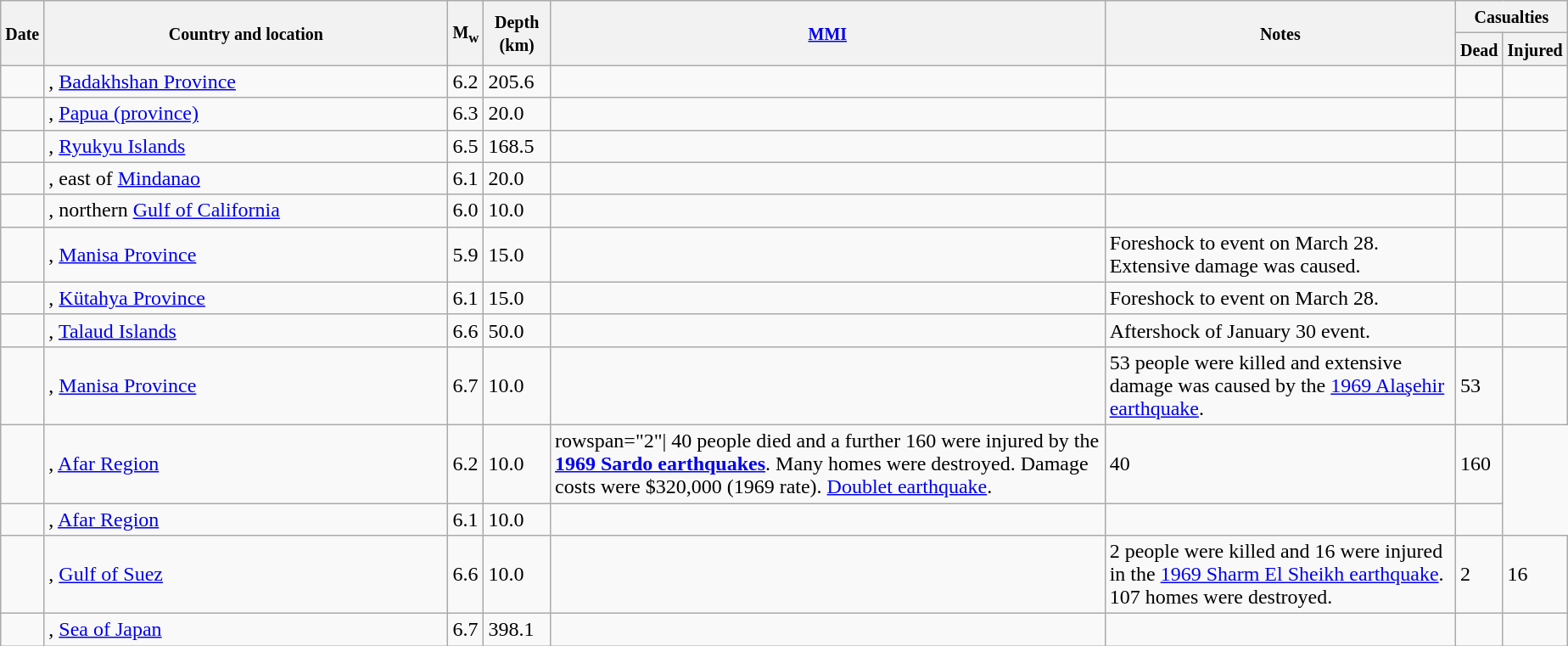<table class="wikitable sortable sort-under" style="border:1px black; margin-left:1em;">
<tr>
<th rowspan="2"><small>Date</small></th>
<th rowspan="2" style="width: 310px"><small>Country and location</small></th>
<th rowspan="2"><small>M<sub>w</sub></small></th>
<th rowspan="2"><small>Depth (km)</small></th>
<th rowspan="2"><small><a href='#'>MMI</a></small></th>
<th rowspan="2" class="unsortable"><small>Notes</small></th>
<th colspan="2"><small>Casualties</small></th>
</tr>
<tr>
<th><small>Dead</small></th>
<th><small>Injured</small></th>
</tr>
<tr>
<td></td>
<td>, <a href='#'>Badakhshan Province</a></td>
<td>6.2</td>
<td>205.6</td>
<td></td>
<td></td>
<td></td>
<td></td>
</tr>
<tr>
<td></td>
<td>, <a href='#'>Papua (province)</a></td>
<td>6.3</td>
<td>20.0</td>
<td></td>
<td></td>
<td></td>
<td></td>
</tr>
<tr>
<td></td>
<td>, <a href='#'>Ryukyu Islands</a></td>
<td>6.5</td>
<td>168.5</td>
<td></td>
<td></td>
<td></td>
<td></td>
</tr>
<tr>
<td></td>
<td>, east of <a href='#'>Mindanao</a></td>
<td>6.1</td>
<td>20.0</td>
<td></td>
<td></td>
<td></td>
<td></td>
</tr>
<tr>
<td></td>
<td>, northern <a href='#'>Gulf of California</a></td>
<td>6.0</td>
<td>10.0</td>
<td></td>
<td></td>
<td></td>
<td></td>
</tr>
<tr>
<td></td>
<td>, <a href='#'>Manisa Province</a></td>
<td>5.9</td>
<td>15.0</td>
<td></td>
<td>Foreshock to event on March 28. Extensive damage was caused.</td>
<td></td>
<td></td>
</tr>
<tr>
<td></td>
<td>, <a href='#'>Kütahya Province</a></td>
<td>6.1</td>
<td>15.0</td>
<td></td>
<td>Foreshock to event on March 28.</td>
<td></td>
<td></td>
</tr>
<tr>
<td></td>
<td>, <a href='#'>Talaud Islands</a></td>
<td>6.6</td>
<td>50.0</td>
<td></td>
<td>Aftershock of January 30 event.</td>
<td></td>
<td></td>
</tr>
<tr>
<td></td>
<td>, <a href='#'>Manisa Province</a></td>
<td>6.7</td>
<td>10.0</td>
<td></td>
<td>53 people were killed and extensive damage was caused by the <a href='#'>1969 Alaşehir earthquake</a>.</td>
<td>53</td>
<td></td>
</tr>
<tr>
<td></td>
<td>, <a href='#'>Afar Region</a></td>
<td>6.2</td>
<td>10.0</td>
<td>rowspan="2"| 40 people died and a further 160 were injured by the <strong><a href='#'>1969 Sardo earthquakes</a></strong>. Many homes were destroyed. Damage costs were $320,000 (1969 rate). <a href='#'>Doublet earthquake</a>.</td>
<td>40</td>
<td>160</td>
</tr>
<tr>
<td></td>
<td>, <a href='#'>Afar Region</a></td>
<td>6.1</td>
<td>10.0</td>
<td></td>
<td></td>
<td></td>
</tr>
<tr>
<td></td>
<td>, <a href='#'>Gulf of Suez</a></td>
<td>6.6</td>
<td>10.0</td>
<td></td>
<td>2 people were killed and 16 were injured in the <a href='#'>1969 Sharm El Sheikh earthquake</a>. 107 homes were destroyed.</td>
<td>2</td>
<td>16</td>
</tr>
<tr>
<td></td>
<td>, <a href='#'>Sea of Japan</a></td>
<td>6.7</td>
<td>398.1</td>
<td></td>
<td></td>
<td></td>
<td></td>
</tr>
</table>
